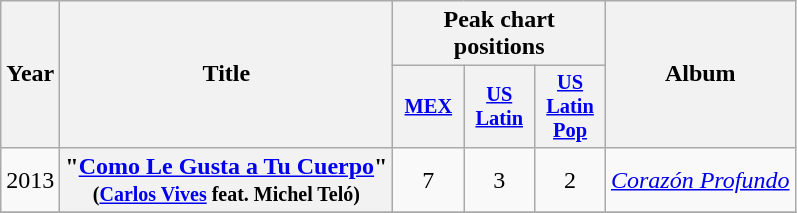<table class="wikitable plainrowheaders" style="text-align:center;">
<tr>
<th scope="col" rowspan="2">Year</th>
<th scope="col" rowspan="2">Title</th>
<th scope="col" colspan="3">Peak chart positions</th>
<th scope="col" rowspan="2">Album</th>
</tr>
<tr>
<th scope="col" style="width:3em;font-size:85%;"><a href='#'>MEX</a></th>
<th scope="col" style="width:3em;font-size:85%;"><a href='#'>US <br>Latin</a></th>
<th scope="col" style="width:3em;font-size:85%;"><a href='#'>US <br>Latin Pop</a></th>
</tr>
<tr>
<td rowspan=1>2013</td>
<th scope="row">"<a href='#'>Como Le Gusta a Tu Cuerpo</a>" <br><small>(<a href='#'>Carlos Vives</a> feat. Michel Teló)</small></th>
<td>7</td>
<td>3</td>
<td>2</td>
<td rowspan="1"><em><a href='#'>Corazón Profundo</a></em></td>
</tr>
<tr>
</tr>
</table>
